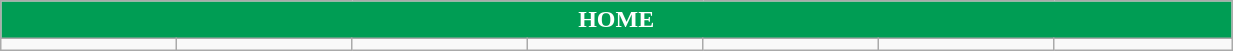<table class="wikitable collapsible collapsed" style="width:65%">
<tr>
<th colspan=10 ! style="color:white; background:#009D54">HOME</th>
</tr>
<tr>
<td></td>
<td></td>
<td></td>
<td></td>
<td></td>
<td></td>
<td></td>
</tr>
</table>
